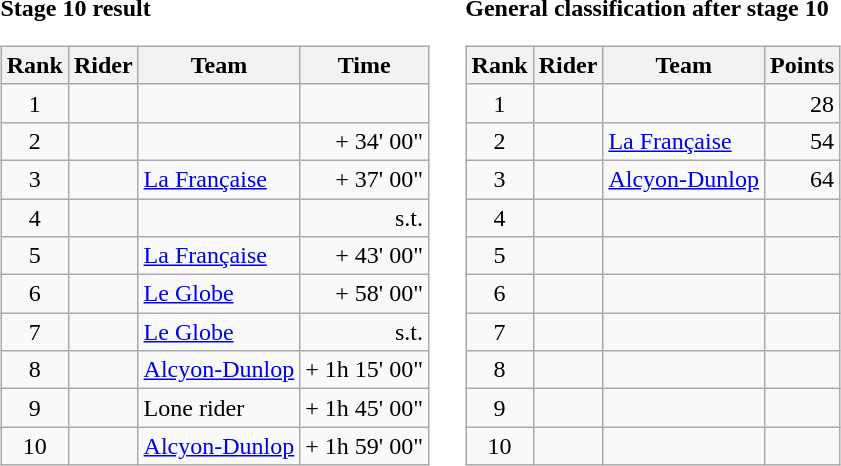<table>
<tr>
<td><strong>Stage 10 result</strong><br><table class="wikitable">
<tr>
<th scope="col">Rank</th>
<th scope="col">Rider</th>
<th scope="col">Team</th>
<th scope="col">Time</th>
</tr>
<tr>
<td style="text-align:center;">1</td>
<td></td>
<td></td>
<td style="text-align:right;"></td>
</tr>
<tr>
<td style="text-align:center;">2</td>
<td></td>
<td></td>
<td style="text-align:right;">+ 34' 00"</td>
</tr>
<tr>
<td style="text-align:center;">3</td>
<td></td>
<td><a href='#'>La Française</a></td>
<td style="text-align:right;">+ 37' 00"</td>
</tr>
<tr>
<td style="text-align:center;">4</td>
<td></td>
<td></td>
<td style="text-align:right;">s.t.</td>
</tr>
<tr>
<td style="text-align:center;">5</td>
<td></td>
<td><a href='#'>La Française</a></td>
<td style="text-align:right;">+ 43' 00"</td>
</tr>
<tr>
<td style="text-align:center;">6</td>
<td></td>
<td><a href='#'>Le Globe</a></td>
<td style="text-align:right;">+ 58' 00"</td>
</tr>
<tr>
<td style="text-align:center;">7</td>
<td></td>
<td><a href='#'>Le Globe</a></td>
<td style="text-align:right;">s.t.</td>
</tr>
<tr>
<td style="text-align:center;">8</td>
<td></td>
<td><a href='#'>Alcyon-Dunlop</a></td>
<td style="text-align:right;">+ 1h 15' 00"</td>
</tr>
<tr>
<td style="text-align:center;">9</td>
<td></td>
<td>Lone rider</td>
<td style="text-align:right;">+ 1h 45' 00"</td>
</tr>
<tr>
<td style="text-align:center;">10</td>
<td></td>
<td><a href='#'>Alcyon-Dunlop</a></td>
<td style="text-align:right;">+ 1h 59' 00"</td>
</tr>
</table>
</td>
<td></td>
<td><strong>General classification after stage 10</strong><br><table class="wikitable">
<tr>
<th scope="col">Rank</th>
<th scope="col">Rider</th>
<th scope="col">Team</th>
<th scope="col">Points</th>
</tr>
<tr>
<td style="text-align:center;">1</td>
<td></td>
<td></td>
<td style="text-align:right;">28</td>
</tr>
<tr>
<td style="text-align:center;">2</td>
<td></td>
<td><a href='#'>La Française</a></td>
<td style="text-align:right;">54</td>
</tr>
<tr>
<td style="text-align:center;">3</td>
<td></td>
<td><a href='#'>Alcyon-Dunlop</a></td>
<td style="text-align:right;">64</td>
</tr>
<tr>
<td style="text-align:center;">4</td>
<td></td>
<td></td>
<td></td>
</tr>
<tr>
<td style="text-align:center;">5</td>
<td></td>
<td></td>
<td></td>
</tr>
<tr>
<td style="text-align:center;">6</td>
<td></td>
<td></td>
<td></td>
</tr>
<tr>
<td style="text-align:center;">7</td>
<td></td>
<td></td>
<td></td>
</tr>
<tr>
<td style="text-align:center;">8</td>
<td></td>
<td></td>
<td></td>
</tr>
<tr>
<td style="text-align:center;">9</td>
<td></td>
<td></td>
<td></td>
</tr>
<tr>
<td style="text-align:center;">10</td>
<td></td>
<td></td>
<td></td>
</tr>
</table>
</td>
</tr>
</table>
